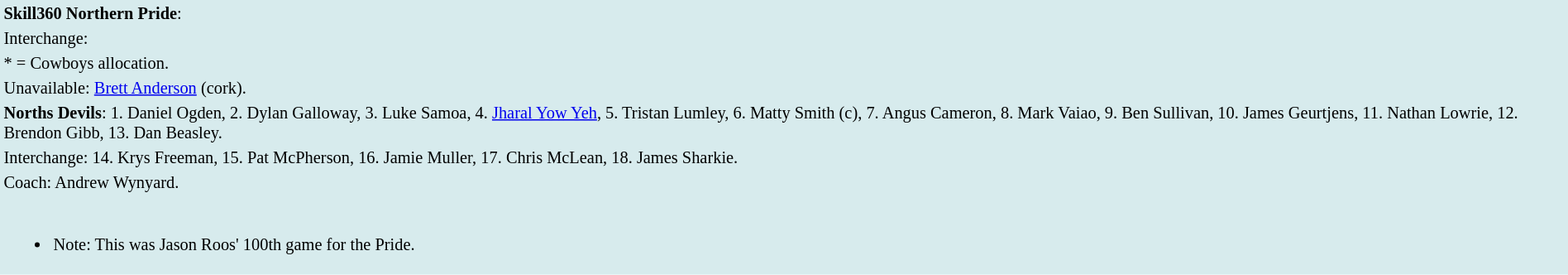<table style="background:#d7ebed; font-size:85%; width:100%;">
<tr>
<td><strong>Skill360 Northern Pride</strong>:             </td>
</tr>
<tr>
<td>Interchange:    </td>
</tr>
<tr>
<td>* = Cowboys allocation.</td>
</tr>
<tr>
<td>Unavailable: <a href='#'>Brett Anderson</a> (cork).</td>
</tr>
<tr>
<td><strong>Norths Devils</strong>: 1. Daniel Ogden, 2. Dylan Galloway, 3. Luke Samoa, 4. <a href='#'>Jharal Yow Yeh</a>, 5. Tristan Lumley, 6. Matty Smith (c), 7. Angus Cameron, 8. Mark Vaiao, 9. Ben Sullivan, 10. James Geurtjens, 11. Nathan Lowrie, 12. Brendon Gibb, 13. Dan Beasley.</td>
</tr>
<tr>
<td>Interchange: 14. Krys Freeman, 15. Pat McPherson, 16. Jamie Muller, 17. Chris McLean, 18. James Sharkie.</td>
</tr>
<tr>
<td>Coach: Andrew Wynyard.</td>
</tr>
<tr>
<td><br><ul><li>Note: This was Jason Roos' 100th game for the Pride.</li></ul></td>
</tr>
</table>
